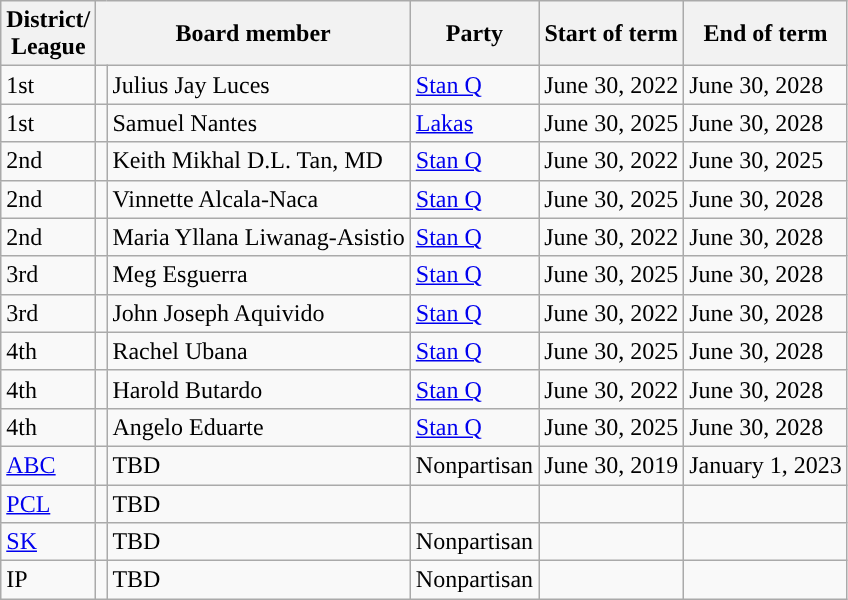<table class="wikitable">
<tr>
<th>District/<br>League</th>
<th colspan="2">Board member</th>
<th>Party</th>
<th>Start of term</th>
<th>End of term</th>
</tr>
<tr>
<td>1st</td>
<td></td>
<td>Julius Jay Luces</td>
<td><a href='#'>Stan Q</a></td>
<td>June 30, 2022</td>
<td>June 30, 2028</td>
</tr>
<tr>
<td>1st</td>
<td></td>
<td>Samuel Nantes</td>
<td><a href='#'>Lakas</a></td>
<td>June 30, 2025</td>
<td>June 30, 2028</td>
</tr>
<tr>
<td>2nd</td>
<td></td>
<td>Keith Mikhal D.L. Tan, MD</td>
<td><a href='#'>Stan Q</a></td>
<td>June 30, 2022</td>
<td>June 30, 2025</td>
</tr>
<tr>
<td>2nd</td>
<td></td>
<td>Vinnette Alcala-Naca</td>
<td><a href='#'>Stan Q</a></td>
<td>June 30, 2025</td>
<td>June 30, 2028</td>
</tr>
<tr>
<td>2nd</td>
<td></td>
<td>Maria Yllana Liwanag-Asistio</td>
<td><a href='#'>Stan Q</a></td>
<td>June 30, 2022</td>
<td>June 30, 2028</td>
</tr>
<tr>
<td>3rd</td>
<td></td>
<td>Meg Esguerra</td>
<td><a href='#'>Stan Q</a></td>
<td>June 30, 2025</td>
<td>June 30, 2028</td>
</tr>
<tr>
<td>3rd</td>
<td></td>
<td>John Joseph Aquivido</td>
<td><a href='#'>Stan Q</a></td>
<td>June 30, 2022</td>
<td>June 30, 2028</td>
</tr>
<tr>
<td>4th</td>
<td></td>
<td>Rachel Ubana</td>
<td><a href='#'>Stan Q</a></td>
<td>June 30, 2025</td>
<td>June 30, 2028</td>
</tr>
<tr>
<td>4th</td>
<td></td>
<td>Harold Butardo</td>
<td><a href='#'>Stan Q</a></td>
<td>June 30, 2022</td>
<td>June 30, 2028</td>
</tr>
<tr>
<td>4th</td>
<td></td>
<td>Angelo Eduarte</td>
<td><a href='#'>Stan Q</a></td>
<td>June 30, 2025</td>
<td>June 30, 2028</td>
</tr>
<tr>
<td><a href='#'>ABC</a></td>
<td></td>
<td>TBD</td>
<td>Nonpartisan</td>
<td>June 30, 2019</td>
<td>January 1, 2023</td>
</tr>
<tr>
<td><a href='#'>PCL</a></td>
<td></td>
<td>TBD</td>
<td></td>
<td></td>
<td></td>
</tr>
<tr>
<td><a href='#'>SK</a></td>
<td></td>
<td>TBD</td>
<td>Nonpartisan</td>
<td></td>
<td></td>
</tr>
<tr>
<td>IP</td>
<td></td>
<td>TBD</td>
<td>Nonpartisan</td>
<td></td>
<td></td>
</tr>
</table>
